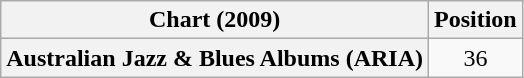<table class="wikitable plainrowheaders" style="text-align:center">
<tr>
<th scope="col">Chart (2009)</th>
<th scope="col">Position</th>
</tr>
<tr>
<th scope="row">Australian Jazz & Blues Albums (ARIA)</th>
<td>36</td>
</tr>
</table>
